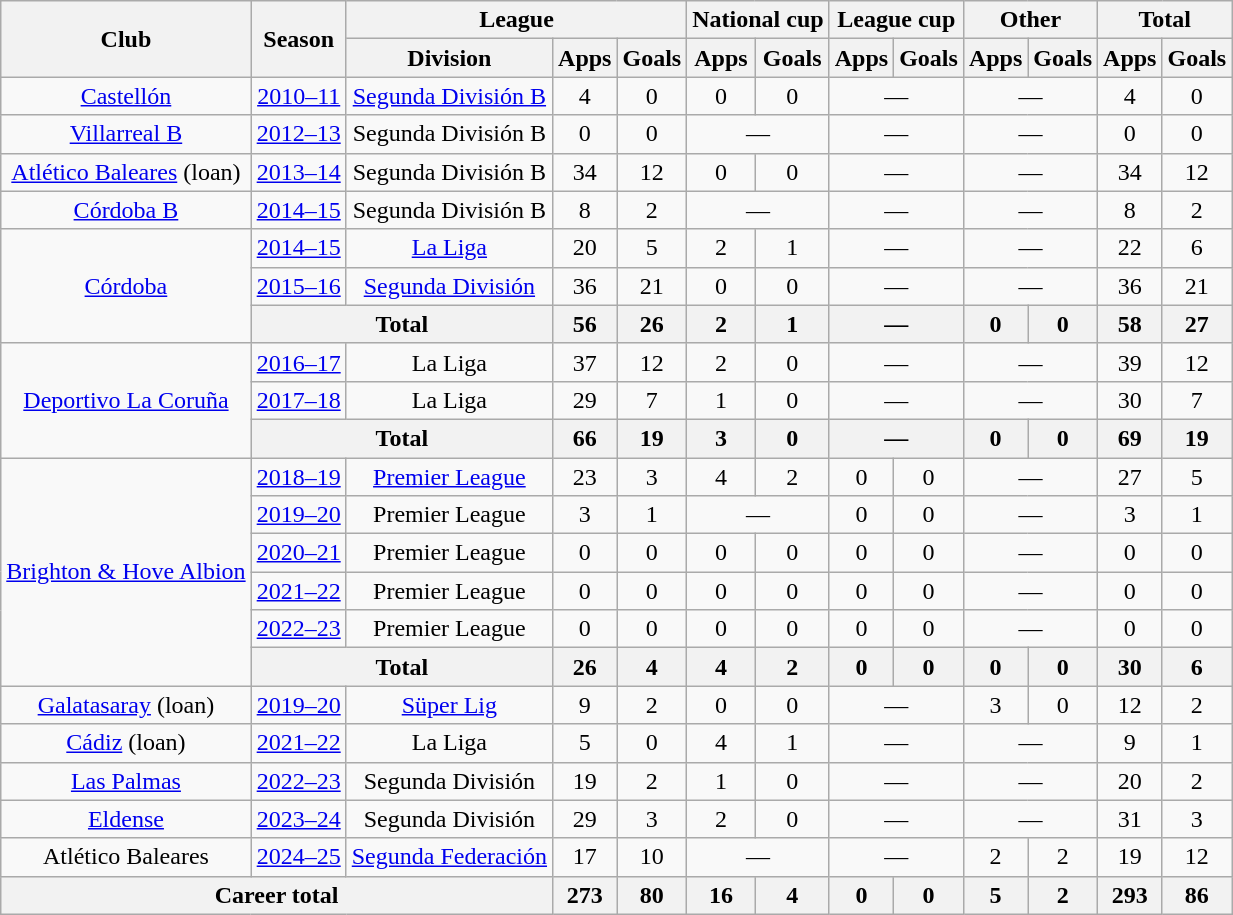<table class="wikitable" style="text-align: center">
<tr>
<th rowspan="2">Club</th>
<th rowspan="2">Season</th>
<th colspan="3">League</th>
<th colspan="2">National cup</th>
<th colspan="2">League cup</th>
<th colspan="2">Other</th>
<th colspan="2">Total</th>
</tr>
<tr>
<th>Division</th>
<th>Apps</th>
<th>Goals</th>
<th>Apps</th>
<th>Goals</th>
<th>Apps</th>
<th>Goals</th>
<th>Apps</th>
<th>Goals</th>
<th>Apps</th>
<th>Goals</th>
</tr>
<tr>
<td><a href='#'>Castellón</a></td>
<td><a href='#'>2010–11</a></td>
<td><a href='#'>Segunda División B</a></td>
<td>4</td>
<td>0</td>
<td>0</td>
<td>0</td>
<td colspan="2">—</td>
<td colspan="2">—</td>
<td>4</td>
<td>0</td>
</tr>
<tr>
<td><a href='#'>Villarreal B</a></td>
<td><a href='#'>2012–13</a></td>
<td>Segunda División B</td>
<td>0</td>
<td>0</td>
<td colspan="2">—</td>
<td colspan="2">—</td>
<td colspan="2">—</td>
<td>0</td>
<td>0</td>
</tr>
<tr>
<td><a href='#'>Atlético Baleares</a> (loan)</td>
<td><a href='#'>2013–14</a></td>
<td>Segunda División B</td>
<td>34</td>
<td>12</td>
<td>0</td>
<td>0</td>
<td colspan="2">—</td>
<td colspan="2">—</td>
<td>34</td>
<td>12</td>
</tr>
<tr>
<td><a href='#'>Córdoba B</a></td>
<td><a href='#'>2014–15</a></td>
<td>Segunda División B</td>
<td>8</td>
<td>2</td>
<td colspan="2">—</td>
<td colspan="2">—</td>
<td colspan="2">—</td>
<td>8</td>
<td>2</td>
</tr>
<tr>
<td rowspan="3"><a href='#'>Córdoba</a></td>
<td><a href='#'>2014–15</a></td>
<td><a href='#'>La Liga</a></td>
<td>20</td>
<td>5</td>
<td>2</td>
<td>1</td>
<td colspan="2">—</td>
<td colspan="2">—</td>
<td>22</td>
<td>6</td>
</tr>
<tr>
<td><a href='#'>2015–16</a></td>
<td><a href='#'>Segunda División</a></td>
<td>36</td>
<td>21</td>
<td>0</td>
<td>0</td>
<td colspan="2">—</td>
<td colspan="2">—</td>
<td>36</td>
<td>21</td>
</tr>
<tr>
<th colspan="2">Total</th>
<th>56</th>
<th>26</th>
<th>2</th>
<th>1</th>
<th colspan="2">—</th>
<th>0</th>
<th>0</th>
<th>58</th>
<th>27</th>
</tr>
<tr>
<td rowspan="3"><a href='#'>Deportivo La Coruña</a></td>
<td><a href='#'>2016–17</a></td>
<td>La Liga</td>
<td>37</td>
<td>12</td>
<td>2</td>
<td>0</td>
<td colspan="2">—</td>
<td colspan="2">—</td>
<td>39</td>
<td>12</td>
</tr>
<tr>
<td><a href='#'>2017–18</a></td>
<td>La Liga</td>
<td>29</td>
<td>7</td>
<td>1</td>
<td>0</td>
<td colspan="2">—</td>
<td colspan="2">—</td>
<td>30</td>
<td>7</td>
</tr>
<tr>
<th colspan="2">Total</th>
<th>66</th>
<th>19</th>
<th>3</th>
<th>0</th>
<th colspan="2">—</th>
<th>0</th>
<th>0</th>
<th>69</th>
<th>19</th>
</tr>
<tr>
<td rowspan=6><a href='#'>Brighton & Hove Albion</a></td>
<td><a href='#'>2018–19</a></td>
<td><a href='#'>Premier League</a></td>
<td>23</td>
<td>3</td>
<td>4</td>
<td>2</td>
<td>0</td>
<td>0</td>
<td colspan="2">—</td>
<td>27</td>
<td>5</td>
</tr>
<tr>
<td><a href='#'>2019–20</a></td>
<td>Premier League</td>
<td>3</td>
<td>1</td>
<td colspan="2">—</td>
<td>0</td>
<td>0</td>
<td colspan="2">—</td>
<td>3</td>
<td>1</td>
</tr>
<tr>
<td><a href='#'>2020–21</a></td>
<td>Premier League</td>
<td>0</td>
<td>0</td>
<td>0</td>
<td>0</td>
<td>0</td>
<td>0</td>
<td colspan="2">—</td>
<td>0</td>
<td>0</td>
</tr>
<tr>
<td><a href='#'>2021–22</a></td>
<td>Premier League</td>
<td>0</td>
<td>0</td>
<td>0</td>
<td>0</td>
<td>0</td>
<td>0</td>
<td colspan="2">—</td>
<td>0</td>
<td>0</td>
</tr>
<tr>
<td><a href='#'>2022–23</a></td>
<td>Premier League</td>
<td>0</td>
<td>0</td>
<td>0</td>
<td>0</td>
<td>0</td>
<td>0</td>
<td colspan="2">—</td>
<td>0</td>
<td>0</td>
</tr>
<tr>
<th colspan="2">Total</th>
<th>26</th>
<th>4</th>
<th>4</th>
<th>2</th>
<th>0</th>
<th>0</th>
<th>0</th>
<th>0</th>
<th>30</th>
<th>6</th>
</tr>
<tr>
<td rowspan=1><a href='#'>Galatasaray</a> (loan)</td>
<td><a href='#'>2019–20</a></td>
<td><a href='#'>Süper Lig</a></td>
<td>9</td>
<td>2</td>
<td>0</td>
<td>0</td>
<td colspan="2">—</td>
<td>3</td>
<td>0</td>
<td>12</td>
<td>2</td>
</tr>
<tr>
<td><a href='#'>Cádiz</a> (loan)</td>
<td><a href='#'>2021–22</a></td>
<td>La Liga</td>
<td>5</td>
<td>0</td>
<td>4</td>
<td>1</td>
<td colspan="2">—</td>
<td colspan="2">—</td>
<td>9</td>
<td>1</td>
</tr>
<tr>
<td><a href='#'>Las Palmas</a></td>
<td><a href='#'>2022–23</a></td>
<td>Segunda División</td>
<td>19</td>
<td>2</td>
<td>1</td>
<td>0</td>
<td colspan="2">—</td>
<td colspan="2">—</td>
<td>20</td>
<td>2</td>
</tr>
<tr>
<td><a href='#'>Eldense</a></td>
<td><a href='#'>2023–24</a></td>
<td>Segunda División</td>
<td>29</td>
<td>3</td>
<td>2</td>
<td>0</td>
<td colspan="2">—</td>
<td colspan="2">—</td>
<td>31</td>
<td>3</td>
</tr>
<tr>
<td>Atlético Baleares</td>
<td><a href='#'>2024–25</a></td>
<td><a href='#'>Segunda Federación</a></td>
<td>17</td>
<td>10</td>
<td colspan="2">—</td>
<td colspan="2">—</td>
<td>2</td>
<td>2</td>
<td>19</td>
<td>12</td>
</tr>
<tr>
<th colspan="3">Career total</th>
<th>273</th>
<th>80</th>
<th>16</th>
<th>4</th>
<th>0</th>
<th>0</th>
<th>5</th>
<th>2</th>
<th>293</th>
<th>86</th>
</tr>
</table>
